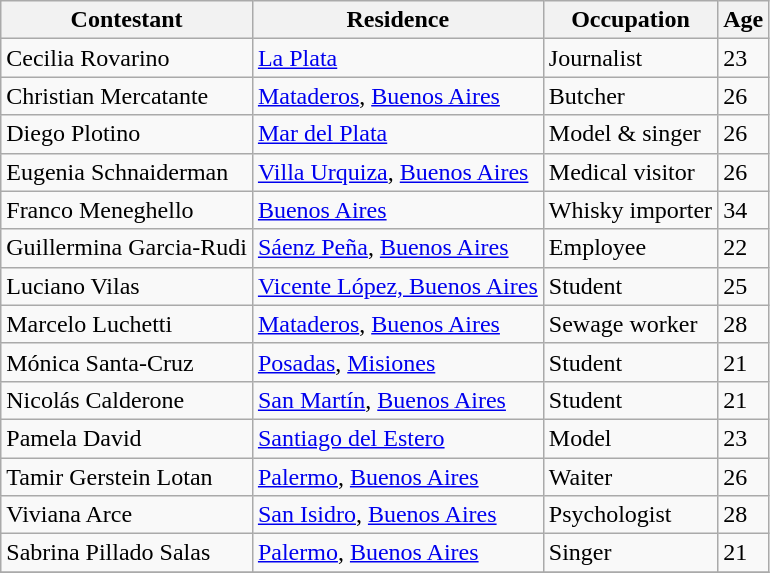<table class=wikitable>
<tr>
<th>Contestant</th>
<th>Residence</th>
<th>Occupation</th>
<th>Age</th>
</tr>
<tr>
<td>Cecilia Rovarino</td>
<td><a href='#'>La Plata</a></td>
<td>Journalist</td>
<td>23</td>
</tr>
<tr>
<td>Christian Mercatante</td>
<td><a href='#'>Mataderos</a>, <a href='#'>Buenos Aires</a></td>
<td>Butcher</td>
<td>26</td>
</tr>
<tr>
<td>Diego Plotino</td>
<td><a href='#'>Mar del Plata</a></td>
<td>Model & singer</td>
<td>26</td>
</tr>
<tr>
<td>Eugenia Schnaiderman</td>
<td><a href='#'>Villa Urquiza</a>, <a href='#'>Buenos Aires</a></td>
<td>Medical visitor</td>
<td>26</td>
</tr>
<tr>
<td>Franco Meneghello</td>
<td><a href='#'>Buenos Aires</a></td>
<td>Whisky importer</td>
<td>34</td>
</tr>
<tr>
<td>Guillermina Garcia-Rudi</td>
<td><a href='#'>Sáenz Peña</a>, <a href='#'>Buenos Aires</a></td>
<td>Employee</td>
<td>22</td>
</tr>
<tr>
<td>Luciano Vilas</td>
<td><a href='#'>Vicente López, Buenos Aires</a></td>
<td>Student</td>
<td>25</td>
</tr>
<tr>
<td>Marcelo Luchetti</td>
<td><a href='#'>Mataderos</a>, <a href='#'>Buenos Aires</a></td>
<td>Sewage worker</td>
<td>28</td>
</tr>
<tr>
<td>Mónica Santa-Cruz</td>
<td><a href='#'>Posadas</a>, <a href='#'>Misiones</a></td>
<td>Student</td>
<td>21</td>
</tr>
<tr>
<td>Nicolás Calderone</td>
<td><a href='#'>San Martín</a>, <a href='#'>Buenos Aires</a></td>
<td>Student</td>
<td>21</td>
</tr>
<tr>
<td>Pamela David</td>
<td><a href='#'>Santiago del Estero</a></td>
<td>Model</td>
<td>23</td>
</tr>
<tr>
<td>Tamir Gerstein Lotan</td>
<td><a href='#'>Palermo</a>, <a href='#'>Buenos Aires</a></td>
<td>Waiter</td>
<td>26</td>
</tr>
<tr>
<td>Viviana Arce</td>
<td><a href='#'>San Isidro</a>, <a href='#'>Buenos Aires</a></td>
<td>Psychologist</td>
<td>28</td>
</tr>
<tr>
<td>Sabrina Pillado Salas</td>
<td><a href='#'>Palermo</a>, <a href='#'>Buenos Aires</a></td>
<td>Singer</td>
<td>21</td>
</tr>
<tr>
</tr>
</table>
